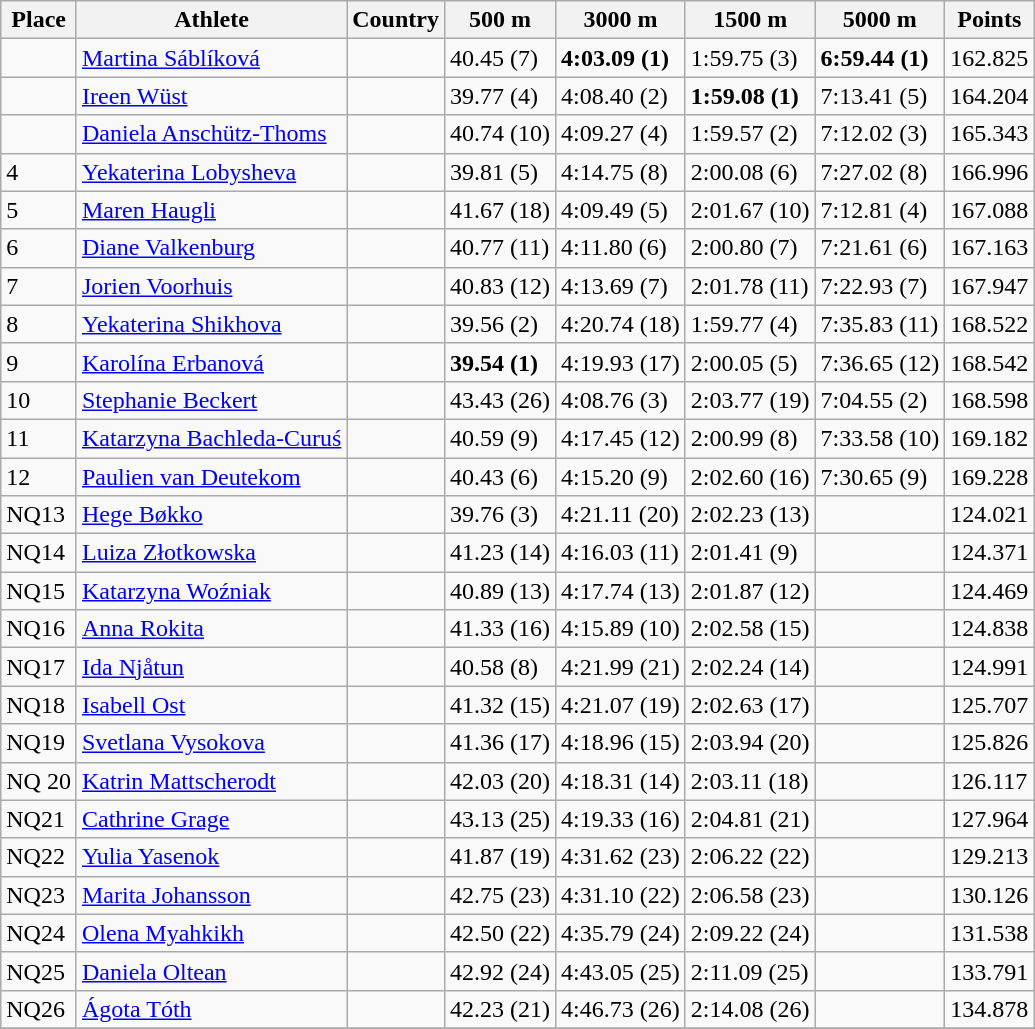<table class="wikitable" border="1">
<tr>
<th>Place</th>
<th>Athlete</th>
<th>Country</th>
<th>500 m</th>
<th>3000 m</th>
<th>1500 m</th>
<th>5000 m</th>
<th>Points</th>
</tr>
<tr>
<td></td>
<td><a href='#'>Martina Sáblíková</a></td>
<td></td>
<td>40.45 (7)</td>
<td><strong>4:03.09 (1)</strong></td>
<td>1:59.75 (3)</td>
<td><strong>6:59.44 (1)</strong></td>
<td>162.825</td>
</tr>
<tr>
<td></td>
<td><a href='#'>Ireen Wüst</a></td>
<td></td>
<td>39.77 (4)</td>
<td>4:08.40 (2)</td>
<td><strong>1:59.08 (1)</strong></td>
<td>7:13.41 (5)</td>
<td>164.204</td>
</tr>
<tr>
<td></td>
<td><a href='#'>Daniela Anschütz-Thoms</a></td>
<td></td>
<td>40.74 (10)</td>
<td>4:09.27 (4)</td>
<td>1:59.57 (2)</td>
<td>7:12.02 (3)</td>
<td>165.343</td>
</tr>
<tr>
<td>4</td>
<td><a href='#'>Yekaterina Lobysheva</a></td>
<td></td>
<td>39.81 (5)</td>
<td>4:14.75 (8)</td>
<td>2:00.08 (6)</td>
<td>7:27.02 (8)</td>
<td>166.996</td>
</tr>
<tr>
<td>5</td>
<td><a href='#'>Maren Haugli</a></td>
<td></td>
<td>41.67 (18)</td>
<td>4:09.49 (5)</td>
<td>2:01.67 (10)</td>
<td>7:12.81 (4)</td>
<td>167.088</td>
</tr>
<tr>
<td>6</td>
<td><a href='#'>Diane Valkenburg</a></td>
<td></td>
<td>40.77 (11)</td>
<td>4:11.80 (6)</td>
<td>2:00.80 (7)</td>
<td>7:21.61 (6)</td>
<td>167.163</td>
</tr>
<tr>
<td>7</td>
<td><a href='#'>Jorien Voorhuis</a></td>
<td></td>
<td>40.83 (12)</td>
<td>4:13.69 (7)</td>
<td>2:01.78 (11)</td>
<td>7:22.93 (7)</td>
<td>167.947</td>
</tr>
<tr>
<td>8</td>
<td><a href='#'>Yekaterina Shikhova</a></td>
<td></td>
<td>39.56 (2)</td>
<td>4:20.74 (18)</td>
<td>1:59.77 (4)</td>
<td>7:35.83 (11)</td>
<td>168.522</td>
</tr>
<tr>
<td>9</td>
<td><a href='#'>Karolína Erbanová</a></td>
<td></td>
<td><strong>39.54 (1)</strong></td>
<td>4:19.93 (17)</td>
<td>2:00.05 (5)</td>
<td>7:36.65 (12)</td>
<td>168.542</td>
</tr>
<tr>
<td>10</td>
<td><a href='#'>Stephanie Beckert</a></td>
<td></td>
<td>43.43 (26)</td>
<td>4:08.76 (3)</td>
<td>2:03.77 (19)</td>
<td>7:04.55 (2)</td>
<td>168.598</td>
</tr>
<tr>
<td>11</td>
<td><a href='#'>Katarzyna Bachleda-Curuś</a></td>
<td></td>
<td>40.59 (9)</td>
<td>4:17.45 (12)</td>
<td>2:00.99 (8)</td>
<td>7:33.58 (10)</td>
<td>169.182</td>
</tr>
<tr>
<td>12</td>
<td><a href='#'>Paulien van Deutekom</a></td>
<td></td>
<td>40.43 (6)</td>
<td>4:15.20 (9)</td>
<td>2:02.60 (16)</td>
<td>7:30.65 (9)</td>
<td>169.228</td>
</tr>
<tr>
<td>NQ13</td>
<td><a href='#'>Hege Bøkko</a></td>
<td></td>
<td>39.76 (3)</td>
<td>4:21.11 (20)</td>
<td>2:02.23 (13)</td>
<td></td>
<td>124.021</td>
</tr>
<tr>
<td>NQ14</td>
<td><a href='#'>Luiza Złotkowska</a></td>
<td></td>
<td>41.23 (14)</td>
<td>4:16.03 (11)</td>
<td>2:01.41 (9)</td>
<td></td>
<td>124.371</td>
</tr>
<tr>
<td>NQ15</td>
<td><a href='#'>Katarzyna Woźniak</a></td>
<td></td>
<td>40.89 (13)</td>
<td>4:17.74 (13)</td>
<td>2:01.87 (12)</td>
<td></td>
<td>124.469</td>
</tr>
<tr>
<td>NQ16</td>
<td><a href='#'>Anna Rokita</a></td>
<td></td>
<td>41.33 (16)</td>
<td>4:15.89 (10)</td>
<td>2:02.58 (15)</td>
<td></td>
<td>124.838</td>
</tr>
<tr>
<td>NQ17</td>
<td><a href='#'>Ida Njåtun</a></td>
<td></td>
<td>40.58 (8)</td>
<td>4:21.99 (21)</td>
<td>2:02.24 (14)</td>
<td></td>
<td>124.991</td>
</tr>
<tr>
<td>NQ18</td>
<td><a href='#'>Isabell Ost</a></td>
<td></td>
<td>41.32 (15)</td>
<td>4:21.07 (19)</td>
<td>2:02.63 (17)</td>
<td></td>
<td>125.707</td>
</tr>
<tr>
<td>NQ19</td>
<td><a href='#'>Svetlana Vysokova</a></td>
<td></td>
<td>41.36 (17)</td>
<td>4:18.96 (15)</td>
<td>2:03.94 (20)</td>
<td></td>
<td>125.826</td>
</tr>
<tr>
<td>NQ 20</td>
<td><a href='#'>Katrin Mattscherodt</a></td>
<td></td>
<td>42.03 (20)</td>
<td>4:18.31 (14)</td>
<td>2:03.11 (18)</td>
<td></td>
<td>126.117</td>
</tr>
<tr>
<td>NQ21</td>
<td><a href='#'>Cathrine Grage</a></td>
<td></td>
<td>43.13 (25)</td>
<td>4:19.33 (16)</td>
<td>2:04.81 (21)</td>
<td></td>
<td>127.964</td>
</tr>
<tr>
<td>NQ22</td>
<td><a href='#'>Yulia Yasenok</a></td>
<td></td>
<td>41.87 (19)</td>
<td>4:31.62 (23)</td>
<td>2:06.22 (22)</td>
<td></td>
<td>129.213</td>
</tr>
<tr>
<td>NQ23</td>
<td><a href='#'>Marita Johansson</a></td>
<td></td>
<td>42.75 (23)</td>
<td>4:31.10 (22)</td>
<td>2:06.58 (23)</td>
<td></td>
<td>130.126</td>
</tr>
<tr>
<td>NQ24</td>
<td><a href='#'>Olena Myahkikh</a></td>
<td></td>
<td>42.50 (22)</td>
<td>4:35.79 (24)</td>
<td>2:09.22 (24)</td>
<td></td>
<td>131.538</td>
</tr>
<tr>
<td>NQ25</td>
<td><a href='#'>Daniela Oltean</a></td>
<td></td>
<td>42.92 (24)</td>
<td>4:43.05 (25)</td>
<td>2:11.09 (25)</td>
<td></td>
<td>133.791</td>
</tr>
<tr>
<td>NQ26</td>
<td><a href='#'>Ágota Tóth</a></td>
<td></td>
<td>42.23 (21)</td>
<td>4:46.73 (26)</td>
<td>2:14.08 (26)</td>
<td></td>
<td>134.878</td>
</tr>
<tr>
</tr>
</table>
